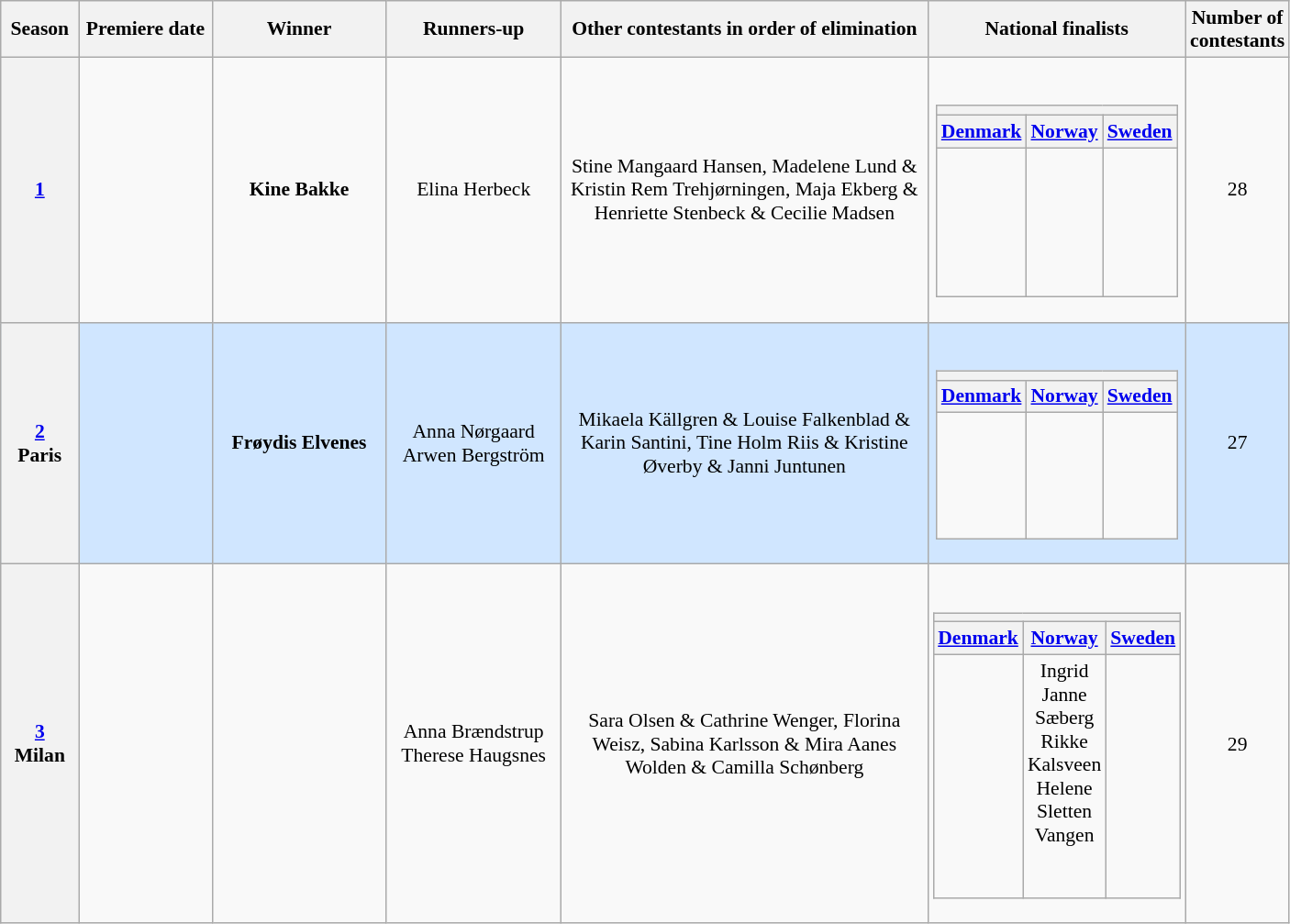<table class="wikitable" style="font-size:90%; text-align: center;">
<tr>
<th width="50">Season</th>
<th width="90">Premiere date</th>
<th width="120">Winner</th>
<th width="120">Runners-up</th>
<th width="260">Other contestants in order of elimination</th>
<th width="40">National finalists</th>
<th width="30">Number of contestants</th>
</tr>
<tr>
<th><a href='#'>1</a><br></th>
<td><br><br></td>
<td><strong>Kine Bakke</strong></td>
<td>Elina Herbeck<br></td>
<td>Stine Mangaard Hansen, Madelene Lund & Kristin Rem Trehjørningen, Maja Ekberg & Henriette Stenbeck & Cecilie Madsen</td>
<td><br><table class="wikitable collapsible autocollapse" style=  "margin:1em auto 1em auto;" "text-align:center;>
<tr>
<th colspan="3"></th>
</tr>
<tr>
<th><a href='#'>Denmark</a></th>
<th><a href='#'>Norway</a></th>
<th><a href='#'>Sweden</a></th>
</tr>
<tr>
<td><br><br><br><br><br></td>
<td><br><br><br><br><br></td>
<td><br><br><br><br><br><br></td>
</tr>
</table>
</td>
<td>28</td>
</tr>
<tr style="background: #D0E6FF;">
<th><a href='#'>2</a><br>Paris</th>
<td><br><br></td>
<td><strong>Frøydis Elvenes</strong></td>
<td>Anna Nørgaard<br>Arwen Bergström</td>
<td>Mikaela Källgren & Louise Falkenblad & Karin Santini, Tine Holm Riis & Kristine Øverby & Janni Juntunen</td>
<td><br><table class="wikitable collapsible autocollapse" style=  "margin:1em auto 1em auto;" "text-align:center;>
<tr>
<th colspan="3"></th>
</tr>
<tr>
<th><a href='#'>Denmark</a></th>
<th><a href='#'>Norway</a></th>
<th><a href='#'>Sweden</a></th>
</tr>
<tr>
<td><br><br><br><br><br></td>
<td><br><br><br><br><br></td>
<td><br><br><br><br><br></td>
</tr>
</table>
</td>
<td>27</td>
</tr>
<tr>
<th><a href='#'>3</a><br>Milan</th>
<td><br><br></td>
<td><strong></strong></td>
<td>Anna Brændstrup<br>Therese Haugsnes</td>
<td>Sara Olsen & Cathrine Wenger, Florina Weisz, Sabina Karlsson & Mira Aanes Wolden & Camilla Schønberg</td>
<td><br><table class="wikitable collapsible autocollapse" style=  "margin:1em auto 1em auto;" "text-align:center;>
<tr>
<th colspan="3"></th>
</tr>
<tr>
<th><a href='#'>Denmark</a></th>
<th><a href='#'>Norway</a></th>
<th><a href='#'>Sweden</a></th>
</tr>
<tr>
<td><br><br><br><br><br><br></td>
<td>Ingrid Janne Sæberg<br>Rikke Kalsveen<br>Helene Sletten Vangen<br><br><br></td>
<td><br><br><br><br><br><br></td>
</tr>
</table>
</td>
<td>29</td>
</tr>
</table>
